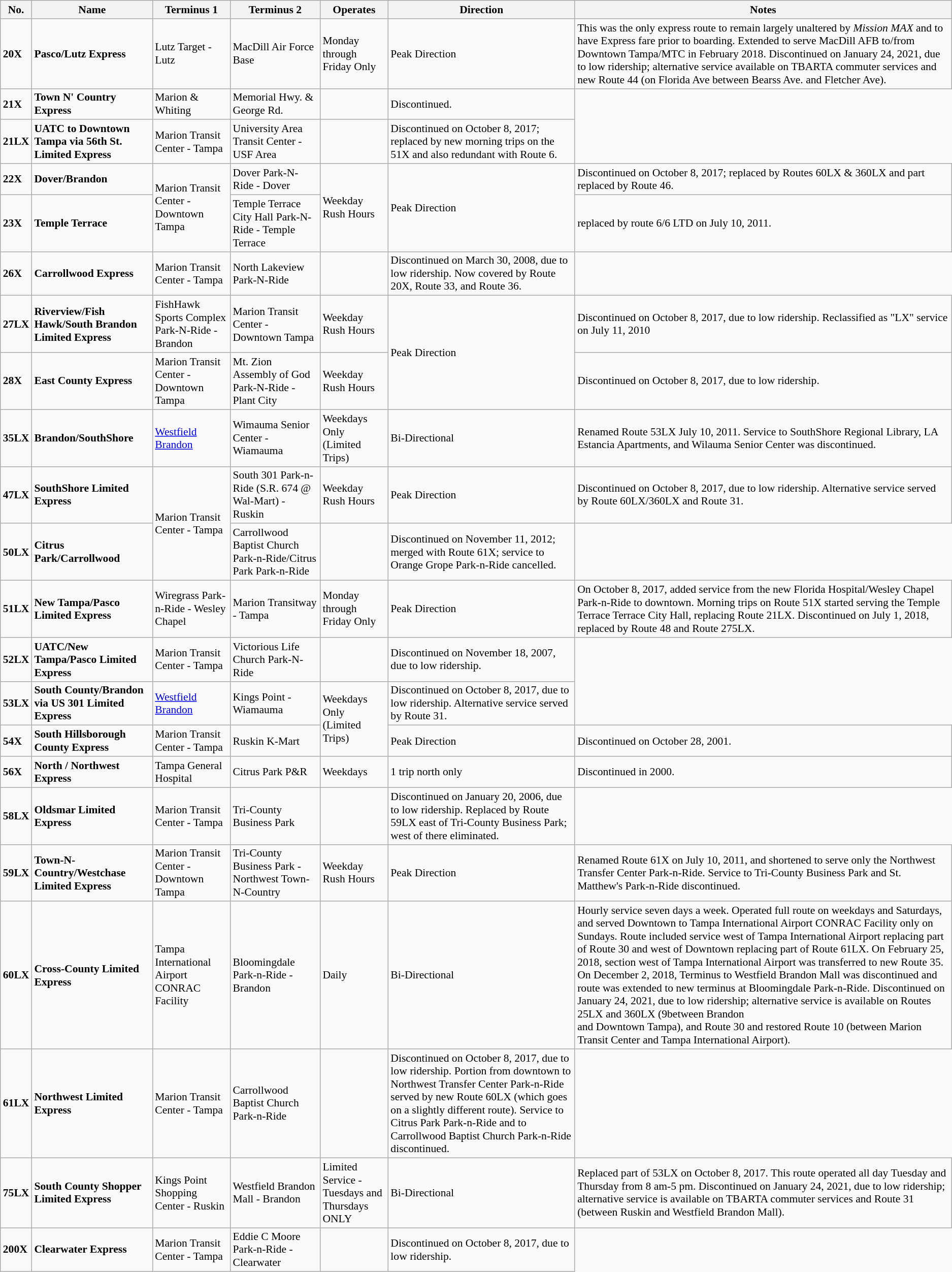<table class="wikitable mw-collapsible mw-collapsed" style="font-size:90%;border:1px;">
<tr>
<th>No.</th>
<th>Name</th>
<th>Terminus 1</th>
<th>Terminus 2</th>
<th>Operates</th>
<th>Direction</th>
<th>Notes</th>
</tr>
<tr>
<td><strong>20X</strong></td>
<td><strong>Pasco/Lutz Express</strong></td>
<td>Lutz Target - Lutz</td>
<td>MacDill Air Force Base</td>
<td>Monday through Friday Only</td>
<td>Peak Direction</td>
<td>This was the only express route to remain largely unaltered by <em>Mission MAX</em> and to have Express fare prior to boarding. Extended to serve MacDill AFB to/from Downtown Tampa/MTC in February 2018. Discontinued on January 24, 2021, due to low ridership; alternative service available on TBARTA commuter services and new Route 44 (on Florida Ave between Bearss Ave. and Fletcher Ave).</td>
</tr>
<tr>
<td><strong>21X</strong></td>
<td><strong>Town N' Country Express</strong></td>
<td>Marion & Whiting</td>
<td>Memorial Hwy. & George Rd.</td>
<td></td>
<td>Discontinued.</td>
</tr>
<tr>
<td><strong>21LX</strong></td>
<td><strong>UATC to Downtown Tampa via 56th St. Limited Express</strong></td>
<td>Marion Transit Center - Tampa</td>
<td>University Area Transit Center - USF Area</td>
<td></td>
<td>Discontinued on October 8, 2017; replaced by new morning trips on the 51X and also redundant with Route 6.</td>
</tr>
<tr>
<td><strong>22X</strong></td>
<td><strong>Dover/Brandon</strong></td>
<td rowspan="2">Marion Transit Center - Downtown Tampa</td>
<td>Dover Park-N-Ride - Dover</td>
<td rowspan="2">Weekday Rush Hours</td>
<td rowspan="2">Peak Direction</td>
<td>Discontinued on October 8, 2017; replaced by Routes 60LX & 360LX and part replaced by Route 46.</td>
</tr>
<tr>
<td><strong>23X</strong></td>
<td><strong>Temple Terrace</strong></td>
<td>Temple Terrace City Hall Park-N-Ride - Temple Terrace</td>
<td>replaced by route 6/6 LTD on July 10, 2011.</td>
</tr>
<tr>
<td><strong>26X</strong></td>
<td><strong>Carrollwood Express</strong></td>
<td>Marion Transit Center - Tampa</td>
<td>North Lakeview Park-N-Ride</td>
<td></td>
<td>Discontinued on March 30, 2008, due to low ridership. Now covered by Route 20X, Route 33, and Route 36.</td>
</tr>
<tr>
<td><strong>27LX</strong></td>
<td><strong>Riverview/Fish Hawk/South Brandon Limited Express</strong></td>
<td>FishHawk Sports Complex Park-N-Ride - Brandon</td>
<td>Marion Transit Center - Downtown Tampa</td>
<td>Weekday Rush Hours</td>
<td rowspan="2">Peak Direction</td>
<td>Discontinued on October 8, 2017, due to low ridership. Reclassified as "LX" service on July 11, 2010</td>
</tr>
<tr>
<td><strong>28X</strong></td>
<td><strong>East County Express</strong></td>
<td>Marion Transit Center - Downtown Tampa</td>
<td>Mt. Zion Assembly of God Park-N-Ride - Plant City</td>
<td>Weekday Rush Hours</td>
<td>Discontinued on October 8, 2017, due to low ridership.</td>
</tr>
<tr>
<td><strong>35LX</strong></td>
<td><strong>Brandon/SouthShore</strong></td>
<td><a href='#'>Westfield Brandon</a></td>
<td>Wimauma Senior Center - Wiamauma</td>
<td>Weekdays Only (Limited Trips)</td>
<td>Bi-Directional</td>
<td>Renamed Route 53LX July 10, 2011. Service to SouthShore Regional Library, LA Estancia Apartments, and Wilauma Senior Center was discontinued.</td>
</tr>
<tr>
<td><strong>47LX</strong></td>
<td><strong>SouthShore Limited Express</strong></td>
<td rowspan="2">Marion Transit Center - Tampa</td>
<td>South 301 Park-n-Ride (S.R. 674 @ Wal-Mart) - Ruskin</td>
<td>Weekday Rush Hours</td>
<td>Peak Direction</td>
<td>Discontinued on October 8, 2017, due to low ridership. Alternative service served by Route 60LX/360LX and Route 31.</td>
</tr>
<tr>
<td><strong>50LX</strong></td>
<td><strong>Citrus Park/Carrollwood</strong></td>
<td>Carrollwood Baptist Church Park-n-Ride/Citrus Park Park-n-Ride</td>
<td></td>
<td>Discontinued on November 11, 2012; merged with Route 61X; service to Orange Grope Park-n-Ride cancelled.</td>
</tr>
<tr>
<td><strong>51LX</strong></td>
<td><strong>New Tampa/Pasco Limited Express</strong></td>
<td>Wiregrass Park-n-Ride - Wesley Chapel</td>
<td>Marion Transitway - Tampa</td>
<td>Monday through Friday Only</td>
<td>Peak Direction</td>
<td>On October 8, 2017, added service from the new Florida Hospital/Wesley Chapel<br>Park-n-Ride to downtown. Morning trips on Route 51X started serving the Temple Terrace Terrace City Hall, replacing Route 21LX. Discontinued on July 1, 2018, replaced by Route 48 and Route 275LX.</td>
</tr>
<tr>
<td><strong>52LX</strong></td>
<td><strong>UATC/New Tampa/Pasco Limited Express</strong></td>
<td>Marion Transit Center - Tampa</td>
<td>Victorious Life Church Park-N-Ride</td>
<td></td>
<td>Discontinued on November 18, 2007, due to low ridership.</td>
</tr>
<tr>
<td><strong>53LX</strong></td>
<td><strong>South County/Brandon via US 301 Limited Express</strong></td>
<td><a href='#'>Westfield Brandon</a></td>
<td>Kings Point - Wiamauma</td>
<td rowspan="2">Weekdays Only (Limited Trips)</td>
<td>Discontinued on October 8, 2017, due to low ridership. Alternative service served by Route 31.</td>
</tr>
<tr>
<td><strong>54X</strong></td>
<td><strong>South Hillsborough County Express</strong></td>
<td>Marion Transit Center - Tampa</td>
<td>Ruskin K-Mart</td>
<td>Peak Direction</td>
<td>Discontinued on October 28, 2001.</td>
</tr>
<tr>
<td><strong>56X</strong></td>
<td><strong> North / Northwest Express</strong></td>
<td>Tampa General Hospital</td>
<td>Citrus Park P&R</td>
<td>Weekdays</td>
<td>1 trip north only</td>
<td>Discontinued in 2000.</td>
</tr>
<tr>
<td><strong>58LX</strong></td>
<td><strong>Oldsmar Limited Express</strong></td>
<td>Marion Transit Center - Tampa</td>
<td>Tri-County Business Park</td>
<td></td>
<td>Discontinued on January 20, 2006, due to low ridership. Replaced by Route 59LX east of Tri-County Business Park; west of there eliminated.</td>
</tr>
<tr>
<td><strong>59LX</strong></td>
<td><strong>Town-N-Country/Westchase Limited Express</strong></td>
<td>Marion Transit Center - Downtown Tampa</td>
<td>Tri-County Business Park - Northwest Town-N-Country</td>
<td>Weekday Rush Hours</td>
<td>Peak Direction</td>
<td>Renamed Route 61X on July 10, 2011, and shortened to serve only the Northwest Transfer Center Park-n-Ride. Service to Tri-County Business Park and St. Matthew's Park-n-Ride discontinued.</td>
</tr>
<tr>
<td><strong>60LX</strong></td>
<td><strong>Cross-County Limited Express</strong></td>
<td>Tampa International Airport CONRAC Facility</td>
<td>Bloomingdale Park-n-Ride - Brandon</td>
<td>Daily</td>
<td>Bi-Directional</td>
<td>Hourly service seven days a week. Operated full route on weekdays and Saturdays, and served Downtown to Tampa International Airport CONRAC Facility only on Sundays. Route included service west of Tampa International Airport replacing part of Route 30 and west of Downtown replacing part of Route 61LX. On February 25, 2018, section west of Tampa International Airport was transferred to new Route 35. On December 2, 2018, Terminus to Westfield Brandon Mall was discontinued and route was extended to new terminus at Bloomingdale Park-n-Ride. Discontinued on January 24, 2021, due to low ridership; alternative service is available on Routes 25LX and 360LX (9between Brandon<br>and Downtown Tampa), and Route 30 and restored Route 10 (between Marion Transit Center and Tampa International Airport).</td>
</tr>
<tr>
<td><strong>61LX</strong></td>
<td><strong>Northwest Limited Express</strong></td>
<td>Marion Transit Center - Tampa</td>
<td>Carrollwood Baptist Church Park-n-Ride</td>
<td></td>
<td>Discontinued on October 8, 2017, due to low ridership. Portion from downtown to Northwest Transfer Center Park-n-Ride served by new Route 60LX (which goes on a slightly different route). Service to Citrus Park Park-n-Ride and to Carrollwood Baptist Church Park-n-Ride discontinued.</td>
</tr>
<tr>
<td><strong>75LX</strong></td>
<td><strong>South County Shopper Limited Express</strong></td>
<td>Kings Point Shopping Center - Ruskin</td>
<td>Westfield Brandon Mall - Brandon</td>
<td>Limited Service - Tuesdays and Thursdays ONLY</td>
<td>Bi-Directional</td>
<td>Replaced part of 53LX on October 8, 2017. This route operated all day Tuesday and Thursday from 8 am-5 pm. Discontinued on January 24, 2021, due to low ridership; alternative service is available on TBARTA commuter services and Route 31 (between Ruskin and Westfield Brandon Mall).</td>
</tr>
<tr>
<td><strong>200X</strong></td>
<td><strong>Clearwater Express</strong></td>
<td>Marion Transit Center - Tampa</td>
<td>Eddie C Moore Park-n-Ride - Clearwater</td>
<td></td>
<td>Discontinued on October 8, 2017, due to low ridership.</td>
</tr>
<tr>
</tr>
</table>
